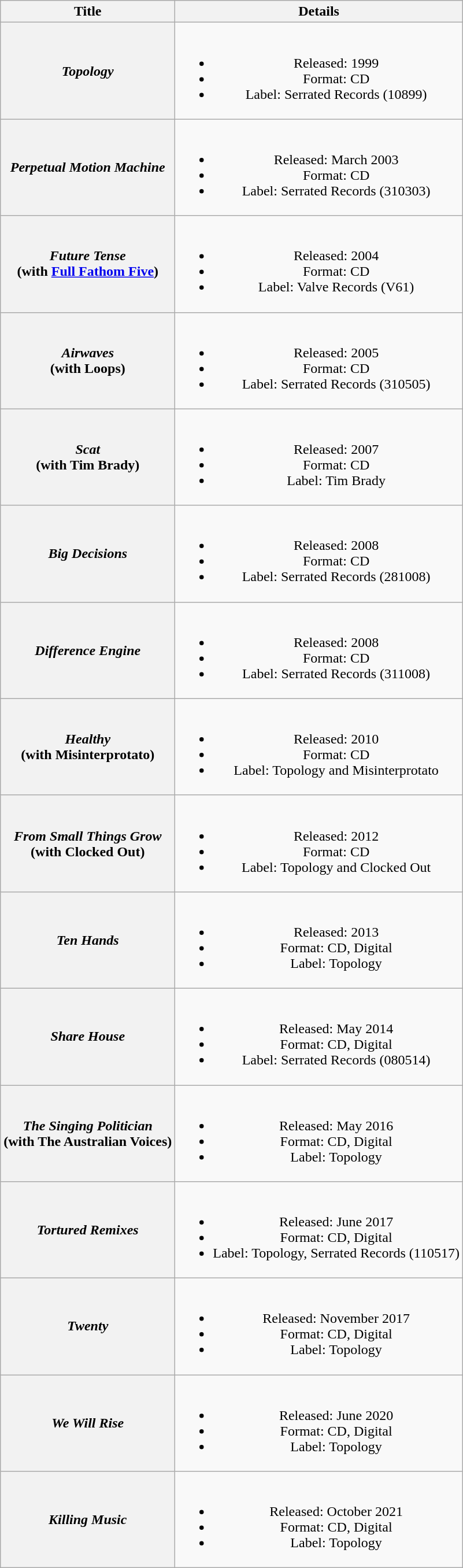<table class="wikitable plainrowheaders" style="text-align:center;" border="1">
<tr>
<th>Title</th>
<th>Details</th>
</tr>
<tr>
<th scope="row"><em>Topology</em></th>
<td><br><ul><li>Released: 1999</li><li>Format: CD</li><li>Label: Serrated Records (10899)</li></ul></td>
</tr>
<tr>
<th scope="row"><em>Perpetual Motion Machine</em></th>
<td><br><ul><li>Released: March 2003</li><li>Format: CD</li><li>Label: Serrated Records (310303)</li></ul></td>
</tr>
<tr>
<th scope="row"><em>Future Tense</em> <br> (with <a href='#'>Full Fathom Five</a>)</th>
<td><br><ul><li>Released: 2004</li><li>Format: CD</li><li>Label: Valve Records (V61)</li></ul></td>
</tr>
<tr>
<th scope="row"><em>Airwaves</em> <br> (with Loops)</th>
<td><br><ul><li>Released: 2005</li><li>Format: CD</li><li>Label: Serrated Records (310505)</li></ul></td>
</tr>
<tr>
<th scope="row"><em>Scat</em> <br> (with Tim Brady)</th>
<td><br><ul><li>Released: 2007</li><li>Format: CD</li><li>Label: Tim Brady</li></ul></td>
</tr>
<tr>
<th scope="row"><em>Big Decisions</em></th>
<td><br><ul><li>Released: 2008</li><li>Format: CD</li><li>Label: Serrated Records (281008)</li></ul></td>
</tr>
<tr>
<th scope="row"><em>Difference Engine</em></th>
<td><br><ul><li>Released: 2008</li><li>Format: CD</li><li>Label: Serrated Records (311008)</li></ul></td>
</tr>
<tr>
<th scope="row"><em>Healthy</em> <br> (with Misinterprotato)</th>
<td><br><ul><li>Released: 2010</li><li>Format: CD</li><li>Label: Topology and Misinterprotato</li></ul></td>
</tr>
<tr>
<th scope="row"><em>From Small Things Grow</em> <br> (with Clocked Out)</th>
<td><br><ul><li>Released: 2012</li><li>Format: CD</li><li>Label: Topology and Clocked Out</li></ul></td>
</tr>
<tr>
<th scope="row"><em>Ten Hands</em></th>
<td><br><ul><li>Released: 2013</li><li>Format: CD, Digital</li><li>Label: Topology</li></ul></td>
</tr>
<tr>
<th scope="row"><em>Share House</em></th>
<td><br><ul><li>Released: May 2014</li><li>Format: CD, Digital</li><li>Label: Serrated Records (080514)</li></ul></td>
</tr>
<tr>
<th scope="row"><em>The Singing Politician</em> <br> (with The Australian Voices)</th>
<td><br><ul><li>Released: May 2016</li><li>Format: CD, Digital</li><li>Label: Topology</li></ul></td>
</tr>
<tr>
<th scope="row"><em>Tortured Remixes</em></th>
<td><br><ul><li>Released: June 2017</li><li>Format: CD, Digital</li><li>Label: Topology, Serrated Records (110517)</li></ul></td>
</tr>
<tr>
<th scope="row"><em>Twenty</em></th>
<td><br><ul><li>Released: November 2017</li><li>Format: CD, Digital</li><li>Label: Topology</li></ul></td>
</tr>
<tr>
<th scope="row"><em>We Will Rise</em></th>
<td><br><ul><li>Released: June 2020</li><li>Format: CD, Digital</li><li>Label: Topology</li></ul></td>
</tr>
<tr>
<th scope="row"><em>Killing Music</em></th>
<td><br><ul><li>Released: October 2021</li><li>Format: CD, Digital</li><li>Label: Topology</li></ul></td>
</tr>
</table>
